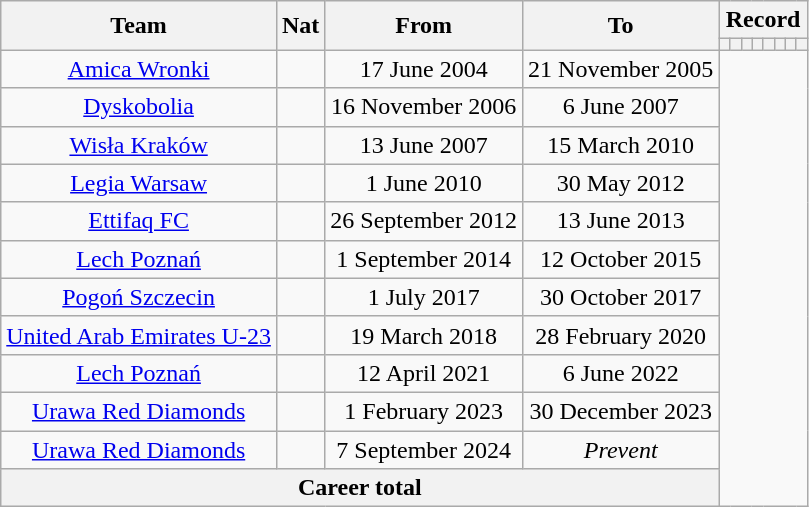<table class="wikitable" style="text-align: center">
<tr>
<th rowspan=2>Team</th>
<th rowspan=2>Nat</th>
<th rowspan=2>From</th>
<th rowspan=2>To</th>
<th colspan=8>Record</th>
</tr>
<tr>
<th></th>
<th></th>
<th></th>
<th></th>
<th></th>
<th></th>
<th></th>
<th></th>
</tr>
<tr>
<td><a href='#'>Amica Wronki</a></td>
<td></td>
<td>17 June 2004</td>
<td>21 November 2005<br></td>
</tr>
<tr>
<td><a href='#'>Dyskobolia</a></td>
<td></td>
<td>16 November 2006</td>
<td>6 June 2007<br></td>
</tr>
<tr>
<td><a href='#'>Wisła Kraków</a></td>
<td></td>
<td>13 June 2007</td>
<td>15 March 2010<br></td>
</tr>
<tr>
<td><a href='#'>Legia Warsaw</a></td>
<td></td>
<td>1 June 2010</td>
<td>30 May 2012<br></td>
</tr>
<tr>
<td><a href='#'>Ettifaq FC</a></td>
<td></td>
<td>26 September 2012</td>
<td>13 June 2013<br></td>
</tr>
<tr>
<td><a href='#'>Lech Poznań</a></td>
<td></td>
<td>1 September 2014</td>
<td>12 October 2015<br></td>
</tr>
<tr>
<td><a href='#'>Pogoń Szczecin</a></td>
<td></td>
<td>1 July 2017</td>
<td>30 October 2017<br></td>
</tr>
<tr>
<td><a href='#'>United Arab Emirates U-23</a></td>
<td></td>
<td>19 March 2018</td>
<td>28 February 2020<br></td>
</tr>
<tr>
<td><a href='#'>Lech Poznań</a></td>
<td></td>
<td>12 April 2021</td>
<td>6 June 2022<br></td>
</tr>
<tr>
<td><a href='#'>Urawa Red Diamonds</a></td>
<td></td>
<td>1 February 2023</td>
<td>30 December 2023<br></td>
</tr>
<tr>
<td><a href='#'>Urawa Red Diamonds</a></td>
<td></td>
<td>7 September 2024</td>
<td><em>Prevent</em><br></td>
</tr>
<tr>
<th colspan=4>Career total<br></th>
</tr>
</table>
